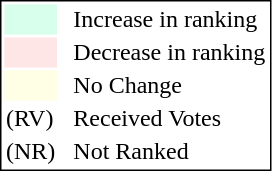<table style="border:1px solid black;">
<tr>
<td style="background:#D8FFEB; width:20px;"></td>
<td> </td>
<td>Increase in ranking</td>
</tr>
<tr>
<td style="background:#FFE6E6; width:20px;"></td>
<td> </td>
<td>Decrease in ranking</td>
</tr>
<tr>
<td style="background:#FFFFE6; width:20px;"></td>
<td> </td>
<td>No Change</td>
</tr>
<tr>
<td>(RV)</td>
<td> </td>
<td>Received Votes</td>
</tr>
<tr>
<td>(NR)</td>
<td> </td>
<td>Not Ranked</td>
</tr>
</table>
